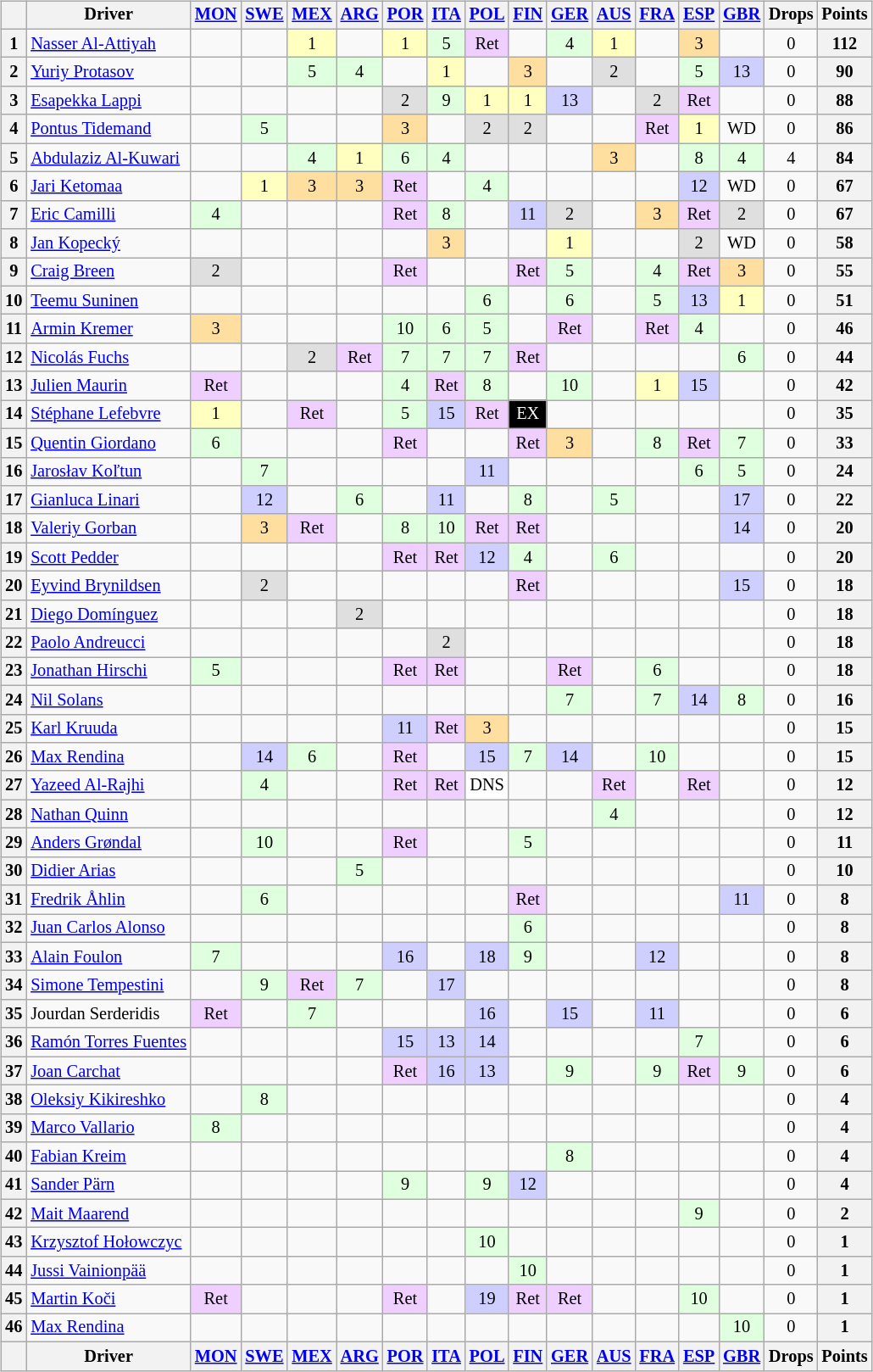<table>
<tr>
<td><br><table class="wikitable" style="font-size: 85%; text-align: center;">
<tr valign="top">
<th valign="middle"></th>
<th valign="middle">Driver</th>
<th><a href='#'>MON</a><br></th>
<th><a href='#'>SWE</a><br></th>
<th><a href='#'>MEX</a><br></th>
<th><a href='#'>ARG</a><br></th>
<th><a href='#'>POR</a><br></th>
<th><a href='#'>ITA</a><br></th>
<th><a href='#'>POL</a><br></th>
<th><a href='#'>FIN</a><br></th>
<th><a href='#'>GER</a><br></th>
<th><a href='#'>AUS</a><br></th>
<th><a href='#'>FRA</a><br></th>
<th><a href='#'>ESP</a><br></th>
<th><a href='#'>GBR</a><br></th>
<th valign="middle">Drops</th>
<th valign="middle">Points</th>
</tr>
<tr>
<th>1</th>
<td align="left"> <a href='#'>Nasser Al-Attiyah</a></td>
<td></td>
<td></td>
<td style="background:#ffffbf;">1</td>
<td></td>
<td style="background:#ffffbf;">1</td>
<td style="background:#dfffdf;">5</td>
<td style="background:#efcfff;">Ret</td>
<td></td>
<td style="background:#dfffdf;">4</td>
<td style="background:#ffffbf;">1</td>
<td></td>
<td style="background:#ffdf9f;">3</td>
<td></td>
<td>0</td>
<th>112</th>
</tr>
<tr>
<th>2</th>
<td align="left"> <a href='#'>Yuriy Protasov</a></td>
<td></td>
<td></td>
<td style="background:#dfffdf;">5</td>
<td style="background:#dfffdf;">4</td>
<td></td>
<td style="background:#ffffbf;">1</td>
<td></td>
<td style="background:#ffdf9f;">3</td>
<td></td>
<td style="background:#dfdfdf;">2</td>
<td></td>
<td style="background:#dfffdf;">5</td>
<td style="background:#cfcfff;">13</td>
<td>0</td>
<th>90</th>
</tr>
<tr>
<th>3</th>
<td align="left"> <a href='#'>Esapekka Lappi</a></td>
<td></td>
<td></td>
<td></td>
<td></td>
<td style="background:#dfdfdf;">2</td>
<td style="background:#dfffdf;">9</td>
<td style="background:#ffffbf;">1</td>
<td style="background:#ffffbf;">1</td>
<td style="background:#cfcfff;">13</td>
<td></td>
<td style="background:#dfdfdf;">2</td>
<td style="background:#efcfff;">Ret</td>
<td></td>
<td>0</td>
<th>88</th>
</tr>
<tr>
<th>4</th>
<td align="left"> <a href='#'>Pontus Tidemand</a></td>
<td></td>
<td style="background:#dfffdf;">5</td>
<td></td>
<td></td>
<td style="background:#ffdf9f;">3</td>
<td></td>
<td style="background:#dfdfdf;">2</td>
<td style="background:#dfdfdf;">2</td>
<td></td>
<td></td>
<td style="background:#efcfff;">Ret</td>
<td style="background:#ffffbf;">1</td>
<td>WD</td>
<td>0</td>
<th>86</th>
</tr>
<tr>
<th>5</th>
<td align="left"> <a href='#'>Abdulaziz Al-Kuwari</a></td>
<td></td>
<td></td>
<td style="background:#dfffdf;">4</td>
<td style="background:#ffffbf;">1</td>
<td style="background:#dfffdf;">6</td>
<td style="background:#dfffdf;">4</td>
<td></td>
<td></td>
<td></td>
<td style="background:#ffdf9f;">3</td>
<td></td>
<td style="background:#dfffdf;">8</td>
<td style="background:#dfffdf;">4</td>
<td>4</td>
<th>84</th>
</tr>
<tr>
<th>6</th>
<td align="left"> <a href='#'>Jari Ketomaa</a></td>
<td></td>
<td style="background:#ffffbf;">1</td>
<td style="background:#ffdf9f;">3</td>
<td style="background:#ffdf9f;">3</td>
<td style="background:#efcfff;">Ret</td>
<td></td>
<td style="background:#dfffdf;">4</td>
<td></td>
<td></td>
<td></td>
<td></td>
<td style="background:#cfcfff;">12</td>
<td>WD</td>
<td>0</td>
<th>67</th>
</tr>
<tr>
<th>7</th>
<td align="left"> <a href='#'>Eric Camilli</a></td>
<td style="background:#dfffdf;">4</td>
<td></td>
<td></td>
<td></td>
<td style="background:#efcfff;">Ret</td>
<td style="background:#dfffdf;">8</td>
<td></td>
<td style="background:#cfcfff;">11</td>
<td style="background:#dfdfdf;">2</td>
<td></td>
<td style="background:#ffdf9f;">3</td>
<td style="background:#efcfff;">Ret</td>
<td style="background:#dfdfdf;">2</td>
<td>0</td>
<th>67</th>
</tr>
<tr>
<th>8</th>
<td align="left"> <a href='#'>Jan Kopecký</a></td>
<td></td>
<td></td>
<td></td>
<td></td>
<td></td>
<td style="background:#ffdf9f;">3</td>
<td></td>
<td></td>
<td style="background:#ffffbf;">1</td>
<td></td>
<td></td>
<td style="background:#dfdfdf;">2</td>
<td>WD</td>
<td>0</td>
<th>58</th>
</tr>
<tr>
<th>9</th>
<td align="left"> <a href='#'>Craig Breen</a></td>
<td style="background:#dfdfdf;">2</td>
<td></td>
<td></td>
<td></td>
<td style="background:#efcfff;">Ret</td>
<td></td>
<td></td>
<td style="background:#efcfff;">Ret</td>
<td style="background:#dfffdf;">5</td>
<td></td>
<td style="background:#dfffdf;">4</td>
<td style="background:#efcfff;">Ret</td>
<td style="background:#ffdf9f;">3</td>
<td>0</td>
<th>55</th>
</tr>
<tr>
<th>10</th>
<td align="left"> <a href='#'>Teemu Suninen</a></td>
<td></td>
<td></td>
<td></td>
<td></td>
<td></td>
<td></td>
<td style="background:#dfffdf;">6</td>
<td></td>
<td style="background:#dfffdf;">6</td>
<td></td>
<td style="background:#dfffdf;">5</td>
<td style="background:#cfcfff;">13</td>
<td style="background:#ffffbf;">1</td>
<td>0</td>
<th>51</th>
</tr>
<tr>
<th>11</th>
<td align="left"> <a href='#'>Armin Kremer</a></td>
<td style="background:#ffdf9f;">3</td>
<td></td>
<td></td>
<td></td>
<td style="background:#dfffdf;">10</td>
<td style="background:#dfffdf;">6</td>
<td style="background:#dfffdf;">5</td>
<td></td>
<td style="background:#efcfff;">Ret</td>
<td></td>
<td style="background:#efcfff;">Ret</td>
<td style="background:#dfffdf;">4</td>
<td></td>
<td>0</td>
<th>46</th>
</tr>
<tr>
<th>12</th>
<td align="left"> <a href='#'>Nicolás Fuchs</a></td>
<td></td>
<td></td>
<td style="background:#dfdfdf;">2</td>
<td style="background:#efcfff;">Ret</td>
<td style="background:#dfffdf;">7</td>
<td style="background:#dfffdf;">7</td>
<td style="background:#dfffdf;">7</td>
<td style="background:#efcfff;">Ret</td>
<td></td>
<td></td>
<td></td>
<td></td>
<td style="background:#dfffdf;">6</td>
<td>0</td>
<th>44</th>
</tr>
<tr>
<th>13</th>
<td align="left"> <a href='#'>Julien Maurin</a></td>
<td style="background:#efcfff;">Ret</td>
<td></td>
<td></td>
<td></td>
<td style="background:#dfffdf;">4</td>
<td style="background:#efcfff;">Ret</td>
<td style="background:#dfffdf;">8</td>
<td></td>
<td style="background:#dfffdf;">10</td>
<td></td>
<td style="background:#ffffbf;">1</td>
<td style="background:#cfcfff;">15</td>
<td></td>
<td>0</td>
<th>42</th>
</tr>
<tr>
<th>14</th>
<td align="left"> <a href='#'>Stéphane Lefebvre</a></td>
<td style="background:#ffffbf;">1</td>
<td></td>
<td style="background:#efcfff;">Ret</td>
<td></td>
<td style="background:#dfffdf;">5</td>
<td style="background:#cfcfff;">15</td>
<td style="background:#efcfff;">Ret</td>
<td style="background:#000000;color:white;">EX</td>
<td></td>
<td></td>
<td></td>
<td></td>
<td></td>
<td>0</td>
<th>35</th>
</tr>
<tr>
<th>15</th>
<td align="left"> <a href='#'>Quentin Giordano</a></td>
<td style="background:#dfffdf;">6</td>
<td></td>
<td></td>
<td></td>
<td style="background:#efcfff;">Ret</td>
<td></td>
<td></td>
<td style="background:#efcfff;">Ret</td>
<td style="background:#ffdf9f;">3</td>
<td></td>
<td style="background:#dfffdf;">8</td>
<td style="background:#efcfff;">Ret</td>
<td style="background:#dfffdf;">7</td>
<td>0</td>
<th>33</th>
</tr>
<tr>
<th>16</th>
<td align="left"> <a href='#'>Jarosłav Koľtun</a></td>
<td></td>
<td style="background:#dfffdf;">7</td>
<td></td>
<td></td>
<td></td>
<td></td>
<td style="background:#cfcfff;">11</td>
<td></td>
<td></td>
<td></td>
<td></td>
<td style="background:#dfffdf;">6</td>
<td style="background:#dfffdf;">5</td>
<td>0</td>
<th>24</th>
</tr>
<tr>
<th>17</th>
<td align="left"> <a href='#'>Gianluca Linari</a></td>
<td></td>
<td style="background:#cfcfff;">12</td>
<td></td>
<td style="background:#dfffdf;">6</td>
<td></td>
<td style="background:#cfcfff;">11</td>
<td></td>
<td style="background:#dfffdf;">8</td>
<td></td>
<td style="background:#dfffdf;">5</td>
<td></td>
<td></td>
<td style="background:#cfcfff;">17</td>
<td>0</td>
<th>22</th>
</tr>
<tr>
<th>18</th>
<td align="left"> <a href='#'>Valeriy Gorban</a></td>
<td></td>
<td style="background:#ffdf9f;">3</td>
<td style="background:#efcfff;">Ret</td>
<td></td>
<td style="background:#dfffdf;">8</td>
<td style="background:#dfffdf;">10</td>
<td style="background:#efcfff;">Ret</td>
<td style="background:#efcfff;">Ret</td>
<td></td>
<td></td>
<td></td>
<td></td>
<td style="background:#cfcfff;">14</td>
<td>0</td>
<th>20</th>
</tr>
<tr>
<th>19</th>
<td align="left"> <a href='#'>Scott Pedder</a></td>
<td></td>
<td></td>
<td></td>
<td></td>
<td style="background:#efcfff;">Ret</td>
<td style="background:#efcfff;">Ret</td>
<td style="background:#cfcfff;">12</td>
<td style="background:#dfffdf;">4</td>
<td></td>
<td style="background:#dfffdf;">6</td>
<td></td>
<td></td>
<td></td>
<td>0</td>
<th>20</th>
</tr>
<tr>
<th>20</th>
<td align="left"> <a href='#'>Eyvind Brynildsen</a></td>
<td></td>
<td style="background:#dfdfdf;">2</td>
<td></td>
<td></td>
<td></td>
<td></td>
<td></td>
<td style="background:#efcfff;">Ret</td>
<td></td>
<td></td>
<td></td>
<td></td>
<td style="background:#cfcfff;">15</td>
<td>0</td>
<th>18</th>
</tr>
<tr>
<th>21</th>
<td align="left"> <a href='#'>Diego Domínguez</a></td>
<td></td>
<td></td>
<td></td>
<td style="background:#dfdfdf;">2</td>
<td></td>
<td></td>
<td></td>
<td></td>
<td></td>
<td></td>
<td></td>
<td></td>
<td></td>
<td>0</td>
<th>18</th>
</tr>
<tr>
<th>22</th>
<td align="left"> <a href='#'>Paolo Andreucci</a></td>
<td></td>
<td></td>
<td></td>
<td></td>
<td></td>
<td style="background:#dfdfdf;">2</td>
<td></td>
<td></td>
<td></td>
<td></td>
<td></td>
<td></td>
<td></td>
<td>0</td>
<th>18</th>
</tr>
<tr>
<th>23</th>
<td align="left"> <a href='#'>Jonathan Hirschi</a></td>
<td style="background:#dfffdf;">5</td>
<td></td>
<td></td>
<td></td>
<td style="background:#efcfff;">Ret</td>
<td style="background:#efcfff;">Ret</td>
<td></td>
<td></td>
<td style="background:#efcfff;">Ret</td>
<td></td>
<td style="background:#dfffdf;">6</td>
<td></td>
<td></td>
<td>0</td>
<th>18</th>
</tr>
<tr>
<th>24</th>
<td align="left"> <a href='#'>Nil Solans</a></td>
<td></td>
<td></td>
<td></td>
<td></td>
<td></td>
<td></td>
<td></td>
<td></td>
<td style="background:#dfffdf;">7</td>
<td></td>
<td style="background:#dfffdf;">7</td>
<td style="background:#cfcfff;">14</td>
<td style="background:#dfffdf;">8</td>
<td>0</td>
<th>16</th>
</tr>
<tr>
<th>25</th>
<td align="left"> <a href='#'>Karl Kruuda</a></td>
<td></td>
<td></td>
<td></td>
<td></td>
<td style="background:#cfcfff;">11</td>
<td style="background:#efcfff;">Ret</td>
<td style="background:#ffdf9f;">3</td>
<td></td>
<td></td>
<td></td>
<td></td>
<td></td>
<td></td>
<td>0</td>
<th>15</th>
</tr>
<tr>
<th>26</th>
<td align="left"> <a href='#'>Max Rendina</a></td>
<td></td>
<td style="background:#cfcfff;">14</td>
<td style="background:#dfffdf;">6</td>
<td></td>
<td style="background:#efcfff;">Ret</td>
<td></td>
<td style="background:#cfcfff;">15</td>
<td style="background:#dfffdf;">7</td>
<td style="background:#cfcfff;">14</td>
<td></td>
<td style="background:#dfffdf;">10</td>
<td></td>
<td></td>
<td>0</td>
<th>15</th>
</tr>
<tr>
<th>27</th>
<td align="left"> <a href='#'>Yazeed Al-Rajhi</a></td>
<td></td>
<td style="background:#dfffdf;">4</td>
<td></td>
<td></td>
<td style="background:#efcfff;">Ret</td>
<td style="background:#efcfff;">Ret</td>
<td style="background:#ffffff;">DNS</td>
<td></td>
<td></td>
<td style="background:#efcfff;">Ret</td>
<td></td>
<td style="background:#efcfff;">Ret</td>
<td></td>
<td>0</td>
<th>12</th>
</tr>
<tr>
<th>28</th>
<td align="left"> <a href='#'>Nathan Quinn</a></td>
<td></td>
<td></td>
<td></td>
<td></td>
<td></td>
<td></td>
<td></td>
<td></td>
<td></td>
<td style="background:#dfffdf;">4</td>
<td></td>
<td></td>
<td></td>
<td>0</td>
<th>12</th>
</tr>
<tr>
<th>29</th>
<td align="left"> <a href='#'>Anders Grøndal</a></td>
<td></td>
<td style="background:#dfffdf;">10</td>
<td></td>
<td></td>
<td style="background:#efcfff;">Ret</td>
<td></td>
<td></td>
<td style="background:#dfffdf;">5</td>
<td></td>
<td></td>
<td></td>
<td></td>
<td></td>
<td>0</td>
<th>11</th>
</tr>
<tr>
<th>30</th>
<td align="left"> <a href='#'>Didier Arias</a></td>
<td></td>
<td></td>
<td></td>
<td style="background:#dfffdf;">5</td>
<td></td>
<td></td>
<td></td>
<td></td>
<td></td>
<td></td>
<td></td>
<td></td>
<td></td>
<td>0</td>
<th>10</th>
</tr>
<tr>
<th>31</th>
<td align="left"> <a href='#'>Fredrik Åhlin</a></td>
<td></td>
<td style="background:#dfffdf;">6</td>
<td></td>
<td></td>
<td></td>
<td></td>
<td></td>
<td style="background:#efcfff;">Ret</td>
<td></td>
<td></td>
<td></td>
<td></td>
<td style="background:#cfcfff;">11</td>
<td>0</td>
<th>8</th>
</tr>
<tr>
<th>32</th>
<td align="left"> <a href='#'>Juan Carlos Alonso</a></td>
<td></td>
<td></td>
<td></td>
<td></td>
<td></td>
<td></td>
<td></td>
<td style="background:#dfffdf;">6</td>
<td></td>
<td></td>
<td></td>
<td></td>
<td></td>
<td>0</td>
<th>8</th>
</tr>
<tr>
<th>33</th>
<td align="left"> <a href='#'>Alain Foulon</a></td>
<td style="background:#dfffdf;">7</td>
<td></td>
<td></td>
<td></td>
<td style="background:#cfcfff;">16</td>
<td></td>
<td style="background:#cfcfff;">18</td>
<td style="background:#dfffdf;">9</td>
<td></td>
<td></td>
<td style="background:#cfcfff;">12</td>
<td></td>
<td></td>
<td>0</td>
<th>8</th>
</tr>
<tr>
<th>34</th>
<td align="left"> <a href='#'>Simone Tempestini</a></td>
<td></td>
<td style="background:#dfffdf;">9</td>
<td style="background:#efcfff;">Ret</td>
<td style="background:#dfffdf;">7</td>
<td></td>
<td style="background:#cfcfff;">17</td>
<td></td>
<td></td>
<td></td>
<td></td>
<td></td>
<td></td>
<td></td>
<td>0</td>
<th>8</th>
</tr>
<tr>
<th>35</th>
<td align="left"> Jourdan Serderidis</td>
<td style="background:#efcfff;">Ret</td>
<td></td>
<td style="background:#dfffdf;">7</td>
<td></td>
<td></td>
<td></td>
<td style="background:#cfcfff;">16</td>
<td></td>
<td style="background:#cfcfff;">15</td>
<td></td>
<td style="background:#cfcfff;">11</td>
<td></td>
<td></td>
<td>0</td>
<th>6</th>
</tr>
<tr>
<th>36</th>
<td align="left"> <a href='#'>Ramón Torres Fuentes</a></td>
<td></td>
<td></td>
<td></td>
<td></td>
<td style="background:#cfcfff;">15</td>
<td style="background:#cfcfff;">13</td>
<td style="background:#cfcfff;">14</td>
<td></td>
<td></td>
<td></td>
<td></td>
<td style="background:#dfffdf;">7</td>
<td></td>
<td>0</td>
<th>6</th>
</tr>
<tr>
<th>37</th>
<td align="left"> <a href='#'>Joan Carchat</a></td>
<td></td>
<td></td>
<td></td>
<td></td>
<td style="background:#efcfff;">Ret</td>
<td style="background:#cfcfff;">16</td>
<td style="background:#cfcfff;">13</td>
<td></td>
<td style="background:#dfffdf;">9</td>
<td></td>
<td style="background:#dfffdf;">9</td>
<td style="background:#efcfff;">Ret</td>
<td style="background:#dfffdf;">9</td>
<td>0</td>
<th>6</th>
</tr>
<tr>
<th>38</th>
<td align="left"> <a href='#'>Oleksiy Kikireshko</a></td>
<td></td>
<td style="background:#dfffdf;">8</td>
<td></td>
<td></td>
<td></td>
<td></td>
<td></td>
<td></td>
<td></td>
<td></td>
<td></td>
<td></td>
<td></td>
<td>0</td>
<th>4</th>
</tr>
<tr>
<th>39</th>
<td align="left"> <a href='#'>Marco Vallario</a></td>
<td style="background:#dfffdf;">8</td>
<td></td>
<td></td>
<td></td>
<td></td>
<td></td>
<td></td>
<td></td>
<td></td>
<td></td>
<td></td>
<td></td>
<td></td>
<td>0</td>
<th>4</th>
</tr>
<tr>
<th>40</th>
<td align="left"> <a href='#'>Fabian Kreim</a></td>
<td></td>
<td></td>
<td></td>
<td></td>
<td></td>
<td></td>
<td></td>
<td></td>
<td style="background:#dfffdf;">8</td>
<td></td>
<td></td>
<td></td>
<td></td>
<td>0</td>
<th>4</th>
</tr>
<tr>
<th>41</th>
<td align="left"> <a href='#'>Sander Pärn</a></td>
<td></td>
<td></td>
<td></td>
<td></td>
<td style="background:#dfffdf;">9</td>
<td></td>
<td style="background:#dfffdf;">9</td>
<td style="background:#cfcfff;">12</td>
<td></td>
<td></td>
<td></td>
<td></td>
<td></td>
<td>0</td>
<th>4</th>
</tr>
<tr>
<th>42</th>
<td align="left"> <a href='#'>Mait Maarend</a></td>
<td></td>
<td></td>
<td></td>
<td></td>
<td></td>
<td></td>
<td></td>
<td></td>
<td></td>
<td></td>
<td></td>
<td style="background:#dfffdf;">9</td>
<td></td>
<td>0</td>
<th>2</th>
</tr>
<tr>
<th>43</th>
<td align="left"> <a href='#'>Krzysztof Hołowczyc</a></td>
<td></td>
<td></td>
<td></td>
<td></td>
<td></td>
<td></td>
<td style="background:#dfffdf;">10</td>
<td></td>
<td></td>
<td></td>
<td></td>
<td></td>
<td></td>
<td>0</td>
<th>1</th>
</tr>
<tr>
<th>44</th>
<td align="left"> <a href='#'>Jussi Vainionpää</a></td>
<td></td>
<td></td>
<td></td>
<td></td>
<td></td>
<td></td>
<td></td>
<td style="background:#dfffdf;">10</td>
<td></td>
<td></td>
<td></td>
<td></td>
<td></td>
<td>0</td>
<th>1</th>
</tr>
<tr>
<th>45</th>
<td align="left"> <a href='#'>Martin Koči</a></td>
<td style="background:#efcfff;">Ret</td>
<td></td>
<td></td>
<td></td>
<td style="background:#efcfff;">Ret</td>
<td></td>
<td style="background:#cfcfff;">19</td>
<td style="background:#efcfff;">Ret</td>
<td style="background:#efcfff;">Ret</td>
<td></td>
<td></td>
<td style="background:#dfffdf;">10</td>
<td></td>
<td>0</td>
<th>1</th>
</tr>
<tr>
<th>46</th>
<td align="left"> <a href='#'>Max Rendina</a></td>
<td></td>
<td></td>
<td></td>
<td></td>
<td></td>
<td></td>
<td></td>
<td></td>
<td></td>
<td></td>
<td></td>
<td></td>
<td style="background:#dfffdf;">10</td>
<td>0</td>
<th>1</th>
</tr>
<tr valign="top">
<th valign="middle"></th>
<th valign="middle">Driver</th>
<th><a href='#'>MON</a><br></th>
<th><a href='#'>SWE</a><br></th>
<th><a href='#'>MEX</a><br></th>
<th><a href='#'>ARG</a><br></th>
<th><a href='#'>POR</a><br></th>
<th><a href='#'>ITA</a><br></th>
<th><a href='#'>POL</a><br></th>
<th><a href='#'>FIN</a><br></th>
<th><a href='#'>GER</a><br></th>
<th><a href='#'>AUS</a><br></th>
<th><a href='#'>FRA</a><br></th>
<th><a href='#'>ESP</a><br></th>
<th><a href='#'>GBR</a><br></th>
<th valign="middle">Drops</th>
<th valign="middle">Points</th>
</tr>
</table>
</td>
<td valign="top"><br></td>
</tr>
</table>
